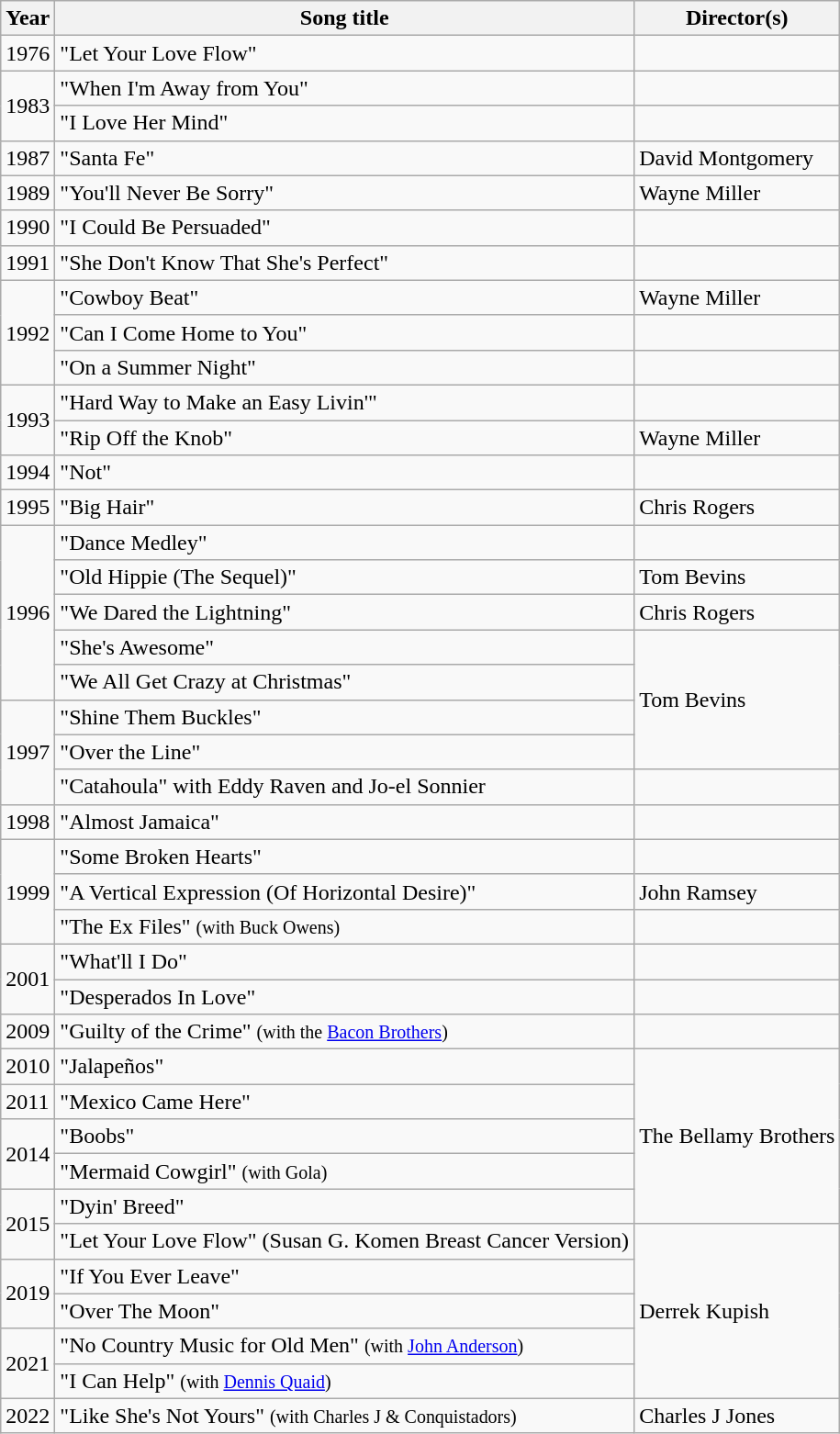<table class="wikitable">
<tr>
<th>Year</th>
<th>Song title</th>
<th>Director(s)</th>
</tr>
<tr>
<td>1976</td>
<td>"Let Your Love Flow"</td>
<td></td>
</tr>
<tr>
<td rowspan="2">1983</td>
<td>"When I'm Away from You"</td>
<td></td>
</tr>
<tr>
<td>"I Love Her Mind"</td>
<td></td>
</tr>
<tr>
<td>1987</td>
<td>"Santa Fe"</td>
<td>David Montgomery</td>
</tr>
<tr>
<td>1989</td>
<td>"You'll Never Be Sorry"</td>
<td>Wayne Miller</td>
</tr>
<tr>
<td>1990</td>
<td>"I Could Be Persuaded"</td>
<td></td>
</tr>
<tr>
<td>1991</td>
<td>"She Don't Know That She's Perfect"</td>
<td></td>
</tr>
<tr>
<td rowspan="3">1992</td>
<td>"Cowboy Beat"</td>
<td>Wayne Miller</td>
</tr>
<tr>
<td>"Can I Come Home to You"</td>
<td></td>
</tr>
<tr>
<td>"On a Summer Night"</td>
<td></td>
</tr>
<tr>
<td rowspan="2">1993</td>
<td>"Hard Way to Make an Easy Livin'"</td>
<td></td>
</tr>
<tr>
<td>"Rip Off the Knob"</td>
<td>Wayne Miller</td>
</tr>
<tr>
<td>1994</td>
<td>"Not"</td>
<td></td>
</tr>
<tr>
<td>1995</td>
<td>"Big Hair"</td>
<td>Chris Rogers</td>
</tr>
<tr>
<td rowspan="5">1996</td>
<td>"Dance Medley"</td>
<td></td>
</tr>
<tr>
<td>"Old Hippie (The Sequel)"</td>
<td>Tom Bevins</td>
</tr>
<tr>
<td>"We Dared the Lightning"</td>
<td>Chris Rogers</td>
</tr>
<tr>
<td>"She's Awesome"</td>
<td rowspan=4>Tom Bevins</td>
</tr>
<tr>
<td>"We All Get Crazy at Christmas"</td>
</tr>
<tr>
<td rowspan="3">1997</td>
<td>"Shine Them Buckles"</td>
</tr>
<tr>
<td>"Over the Line"</td>
</tr>
<tr>
<td>"Catahoula" with Eddy Raven and Jo-el Sonnier</td>
<td></td>
</tr>
<tr>
<td>1998</td>
<td>"Almost Jamaica"</td>
<td></td>
</tr>
<tr>
<td rowspan="3">1999</td>
<td>"Some Broken Hearts"</td>
<td></td>
</tr>
<tr>
<td>"A Vertical Expression (Of Horizontal Desire)"</td>
<td>John Ramsey</td>
</tr>
<tr>
<td>"The Ex Files" <small>(with Buck Owens)</small></td>
<td></td>
</tr>
<tr>
<td rowspan="2">2001</td>
<td>"What'll I Do"</td>
<td></td>
</tr>
<tr>
<td>"Desperados In Love"</td>
<td></td>
</tr>
<tr>
<td>2009</td>
<td>"Guilty of the Crime" <small>(with the <a href='#'>Bacon Brothers</a>)</small></td>
<td></td>
</tr>
<tr>
<td>2010</td>
<td>"Jalapeños"</td>
<td rowspan=5>The Bellamy Brothers</td>
</tr>
<tr>
<td>2011</td>
<td>"Mexico Came Here"</td>
</tr>
<tr>
<td rowspan="2">2014</td>
<td>"Boobs"</td>
</tr>
<tr>
<td>"Mermaid Cowgirl" <small>(with Gola)</small></td>
</tr>
<tr>
<td rowspan="2">2015</td>
<td>"Dyin' Breed"</td>
</tr>
<tr>
<td>"Let Your Love Flow" (Susan G. Komen Breast Cancer Version)</td>
<td rowspan=5>Derrek Kupish</td>
</tr>
<tr>
<td rowspan="2">2019</td>
<td>"If You Ever Leave"</td>
</tr>
<tr>
<td>"Over The Moon"</td>
</tr>
<tr>
<td rowspan="2">2021</td>
<td>"No Country Music for Old Men" <small>(with <a href='#'>John Anderson</a>)</small></td>
</tr>
<tr>
<td>"I Can Help" <small>(with <a href='#'>Dennis Quaid</a>)</small></td>
</tr>
<tr>
<td>2022</td>
<td>"Like She's Not Yours" <small>(with Charles J & Conquistadors)</small></td>
<td>Charles J Jones</td>
</tr>
</table>
